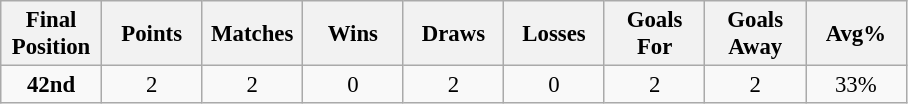<table class="wikitable" style="font-size: 95%; text-align: center;">
<tr>
<th width=60>Final Position</th>
<th width=60>Points</th>
<th width=60>Matches</th>
<th width=60>Wins</th>
<th width=60>Draws</th>
<th width=60>Losses</th>
<th width=60>Goals For</th>
<th width=60>Goals Away</th>
<th width=60>Avg%</th>
</tr>
<tr>
<td><strong>42nd</strong></td>
<td>2</td>
<td>2</td>
<td>0</td>
<td>2</td>
<td>0</td>
<td>2</td>
<td>2</td>
<td>33%</td>
</tr>
</table>
